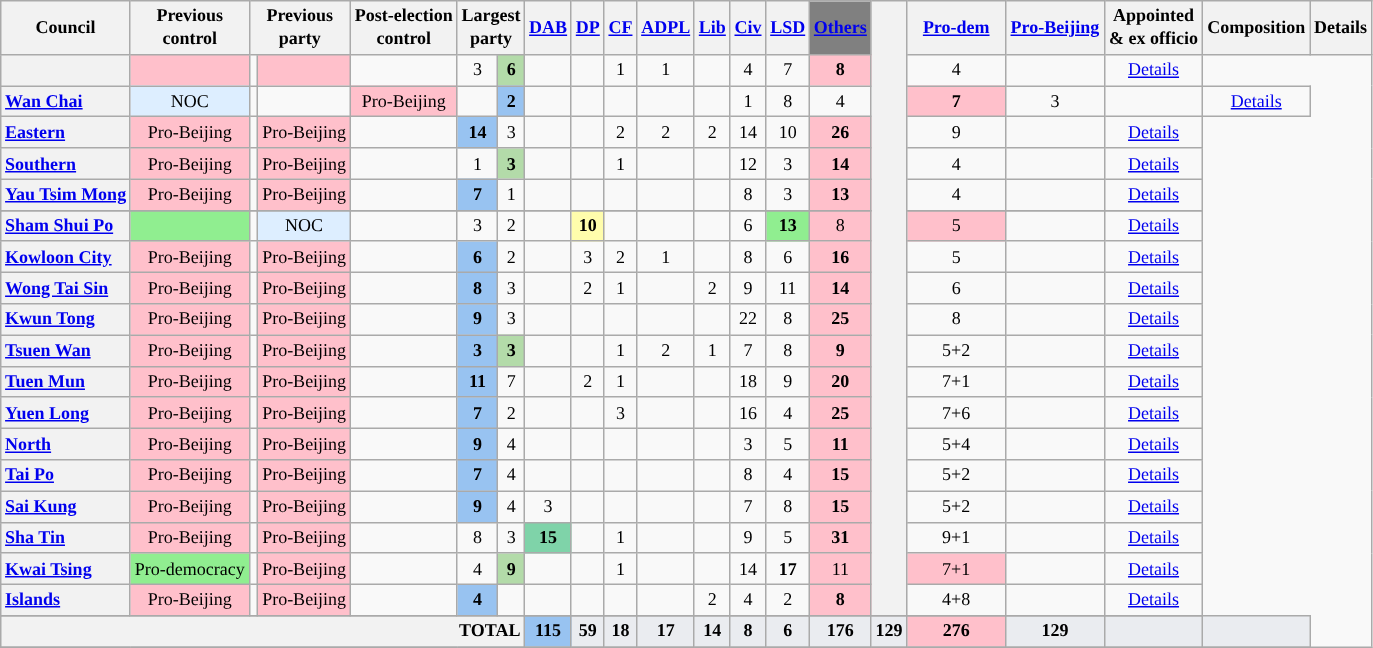<table class="wikitable" style="text-align:center;font-size:75%">
<tr>
<th>Council</th>
<th>Previous<br>control</th>
<th colspan=2>Previous<br>party</th>
<th>Post-election<br>control</th>
<th colspan=2>Largest<br>party</th>
<th class="unsortable" style="background:"><a href='#'><span>DAB</span></a></th>
<th class="unsortable" style="background:"><a href='#'><span>DP</span></a></th>
<th class="unsortable" style="background:"><a href='#'><span>CF</span></a></th>
<th class="unsortable" style="background:"><a href='#'><span>ADPL</span></a></th>
<th class="unsortable" style="background:"><a href='#'><span>Lib</span></a></th>
<th class="unsortable" style="background:"><a href='#'><span>Civ</span></a></th>
<th class="unsortable" style="background:"><a href='#'><span>LSD</span></a></th>
<th class="unsortable" style="background:gray; width:35px;"><a href='#'><span>Others</span></a></th>
<th class="unsortable" rowspan=20></th>
<th class="unsortable"  style="width:60px;"><a href='#'>Pro-dem</a></th>
<th class="unsortable"  style="width:60px;"><a href='#'>Pro-Beijing</a></th>
<th class="unsortable" style="width:60px;">Appointed<br>& ex officio</th>
<th class="unsortable">Composition</th>
<th class="unsortable">Details</th>
</tr>
<tr>
<th scope="row" style="text-align: left;"></th>
<td style="background-color:Pink"></td>
<td></td>
<td style="background-color:Pink"></td>
<td></td>
<td>3</td>
<td bgcolor=#b3dba9><strong>6</strong></td>
<td></td>
<td></td>
<td>1</td>
<td>1</td>
<td></td>
<td>4</td>
<td>7</td>
<td bgcolor=pink><strong>8</strong></td>
<td>4</td>
<td></td>
<td><a href='#'>Details</a></td>
</tr>
<tr>
<th scope="row" style="text-align: left;"><a href='#'>Wan Chai</a></th>
<td style="background-color:#DDEEFF">NOC</td>
<td></td>
<td align=left></td>
<td style="background-color:Pink">Pro-Beijing</td>
<td></td>
<td bgcolor=#98c3f1><strong>2</strong></td>
<td></td>
<td></td>
<td></td>
<td></td>
<td></td>
<td>1</td>
<td>8</td>
<td>4</td>
<td bgcolor=pink><strong>7</strong></td>
<td>3</td>
<td></td>
<td><a href='#'>Details</a></td>
</tr>
<tr>
<th scope="row" style="text-align: left;"><a href='#'>Eastern</a></th>
<td style="background-color:Pink">Pro-Beijing</td>
<td></td>
<td style="background-color:Pink">Pro-Beijing</td>
<td></td>
<td bgcolor=#98c3f1><strong>14</strong></td>
<td>3</td>
<td></td>
<td></td>
<td>2</td>
<td>2</td>
<td>2</td>
<td>14</td>
<td>10</td>
<td bgcolor=pink><strong>26</strong></td>
<td>9</td>
<td></td>
<td><a href='#'>Details</a></td>
</tr>
<tr>
<th scope="row" style="text-align: left;"><a href='#'>Southern</a></th>
<td style="background-color:Pink">Pro-Beijing</td>
<td></td>
<td style="background-color:Pink">Pro-Beijing</td>
<td></td>
<td>1</td>
<td bgcolor=#b3dba9><strong>3</strong></td>
<td></td>
<td></td>
<td>1</td>
<td></td>
<td></td>
<td>12</td>
<td>3</td>
<td bgcolor=pink><strong>14</strong></td>
<td>4</td>
<td></td>
<td><a href='#'>Details</a></td>
</tr>
<tr>
<th scope="row" style="text-align: left;"><a href='#'>Yau Tsim Mong</a></th>
<td style="background-color:Pink">Pro-Beijing</td>
<td></td>
<td style="background-color:Pink">Pro-Beijing</td>
<td></td>
<td bgcolor=#98c3f1><strong>7</strong></td>
<td>1</td>
<td></td>
<td></td>
<td></td>
<td></td>
<td></td>
<td>8</td>
<td>3</td>
<td bgcolor=pink><strong>13</strong></td>
<td>4</td>
<td></td>
<td><a href='#'>Details</a></td>
</tr>
<tr>
</tr>
<tr>
<th scope="row" style="text-align: left;"><a href='#'>Sham Shui Po</a></th>
<td style="background-color:LightGreen"></td>
<td></td>
<td style="background-color:#DDEEFF">NOC</td>
<td></td>
<td>3</td>
<td>2</td>
<td></td>
<td bgcolor=#fffdac><strong>10</strong></td>
<td></td>
<td></td>
<td></td>
<td>6</td>
<td bgcolor=lightgreen><strong>13</strong></td>
<td bgcolor=pink>8</td>
<td bgcolor=pink>5</td>
<td></td>
<td><a href='#'>Details</a></td>
</tr>
<tr>
<th scope="row" style="text-align: left;"><a href='#'>Kowloon City</a></th>
<td style="background-color:Pink">Pro-Beijing</td>
<td></td>
<td style="background-color:Pink">Pro-Beijing</td>
<td></td>
<td bgcolor=#98c3f1><strong>6</strong></td>
<td>2</td>
<td></td>
<td>3</td>
<td>2</td>
<td>1</td>
<td></td>
<td>8</td>
<td>6</td>
<td bgcolor=pink><strong>16</strong></td>
<td>5</td>
<td></td>
<td><a href='#'>Details</a></td>
</tr>
<tr>
<th scope="row" style="text-align: left;"><a href='#'>Wong Tai Sin</a></th>
<td style="background-color:Pink">Pro-Beijing</td>
<td></td>
<td style="background-color:Pink">Pro-Beijing</td>
<td></td>
<td bgcolor=#98c3f1><strong>8</strong></td>
<td>3</td>
<td></td>
<td>2</td>
<td>1</td>
<td></td>
<td>2</td>
<td>9</td>
<td>11</td>
<td bgcolor=pink><strong>14</strong></td>
<td>6</td>
<td></td>
<td><a href='#'>Details</a></td>
</tr>
<tr>
<th scope="row" style="text-align: left;"><a href='#'>Kwun Tong</a></th>
<td style="background-color:Pink">Pro-Beijing</td>
<td></td>
<td style="background-color:Pink">Pro-Beijing</td>
<td></td>
<td bgcolor=#98c3f1><strong>9</strong></td>
<td>3</td>
<td></td>
<td></td>
<td></td>
<td></td>
<td></td>
<td>22</td>
<td>8</td>
<td bgcolor=pink><strong>25</strong></td>
<td>8</td>
<td></td>
<td><a href='#'>Details</a></td>
</tr>
<tr>
<th scope="row" style="text-align: left;"><a href='#'>Tsuen Wan</a></th>
<td style="background-color:Pink">Pro-Beijing</td>
<td></td>
<td style="background-color:Pink">Pro-Beijing</td>
<td></td>
<td bgcolor=#98c3f1><strong>3</strong></td>
<td bgcolor=#b3dba9><strong>3</strong></td>
<td></td>
<td></td>
<td>1</td>
<td>2</td>
<td>1</td>
<td>7</td>
<td>8</td>
<td bgcolor=pink><strong>9</strong></td>
<td>5+2</td>
<td></td>
<td><a href='#'>Details</a></td>
</tr>
<tr>
<th scope="row" style="text-align: left;"><a href='#'>Tuen Mun</a></th>
<td style="background-color:Pink">Pro-Beijing</td>
<td></td>
<td style="background-color:Pink">Pro-Beijing</td>
<td></td>
<td bgcolor=#98c3f1><strong>11</strong></td>
<td>7</td>
<td></td>
<td>2</td>
<td>1</td>
<td></td>
<td></td>
<td>18</td>
<td>9</td>
<td bgcolor=pink><strong>20</strong></td>
<td>7+1</td>
<td></td>
<td><a href='#'>Details</a></td>
</tr>
<tr>
<th scope="row" style="text-align: left;"><a href='#'>Yuen Long</a></th>
<td style="background-color:Pink">Pro-Beijing</td>
<td></td>
<td style="background-color:Pink">Pro-Beijing</td>
<td></td>
<td bgcolor=#98c3f1><strong>7</strong></td>
<td>2</td>
<td></td>
<td></td>
<td>3</td>
<td></td>
<td></td>
<td>16</td>
<td>4</td>
<td bgcolor=pink><strong>25</strong></td>
<td>7+6</td>
<td></td>
<td><a href='#'>Details</a></td>
</tr>
<tr>
<th scope="row" style="text-align: left;"><a href='#'>North</a></th>
<td style="background-color:Pink">Pro-Beijing</td>
<td></td>
<td style="background-color:Pink">Pro-Beijing</td>
<td></td>
<td bgcolor=#98c3f1><strong>9</strong></td>
<td>4</td>
<td></td>
<td></td>
<td></td>
<td></td>
<td></td>
<td>3</td>
<td>5</td>
<td bgcolor=pink><strong>11</strong></td>
<td>5+4</td>
<td></td>
<td><a href='#'>Details</a></td>
</tr>
<tr>
<th scope="row" style="text-align: left;"><a href='#'>Tai Po</a></th>
<td style="background-color:Pink">Pro-Beijing</td>
<td></td>
<td style="background-color:Pink">Pro-Beijing</td>
<td></td>
<td bgcolor=#98c3f1><strong>7</strong></td>
<td>4</td>
<td></td>
<td></td>
<td></td>
<td></td>
<td></td>
<td>8</td>
<td>4</td>
<td bgcolor=pink><strong>15</strong></td>
<td>5+2</td>
<td></td>
<td><a href='#'>Details</a></td>
</tr>
<tr>
<th scope="row" style="text-align: left;"><a href='#'>Sai Kung</a></th>
<td style="background-color:Pink">Pro-Beijing</td>
<td></td>
<td style="background-color:Pink">Pro-Beijing</td>
<td></td>
<td bgcolor=#98c3f1><strong>9</strong></td>
<td>4</td>
<td>3</td>
<td></td>
<td></td>
<td></td>
<td></td>
<td>7</td>
<td>8</td>
<td bgcolor=pink><strong>15</strong></td>
<td>5+2</td>
<td></td>
<td><a href='#'>Details</a></td>
</tr>
<tr>
<th scope="row" style="text-align: left;"><a href='#'>Sha Tin</a></th>
<td style="background-color:Pink">Pro-Beijing</td>
<td></td>
<td style="background-color:Pink">Pro-Beijing</td>
<td></td>
<td>8</td>
<td>3</td>
<td bgcolor=#7fd3a9><strong>15</strong></td>
<td></td>
<td>1</td>
<td></td>
<td></td>
<td>9</td>
<td>5</td>
<td bgcolor=pink><strong>31</strong></td>
<td>9+1</td>
<td></td>
<td><a href='#'>Details</a></td>
</tr>
<tr>
<th scope="row" style="text-align: left;"><a href='#'>Kwai Tsing</a></th>
<td style="background-color:LightGreen">Pro-democracy</td>
<td></td>
<td style="background-color:Pink">Pro-Beijing</td>
<td></td>
<td>4</td>
<td bgcolor=#b3dba9><strong>9</strong></td>
<td></td>
<td></td>
<td>1</td>
<td></td>
<td></td>
<td>14</td>
<td><strong>17</strong></td>
<td bgcolor=pink>11</td>
<td bgcolor=pink>7+1</td>
<td></td>
<td><a href='#'>Details</a></td>
</tr>
<tr>
<th scope="row" style="text-align: left;"><a href='#'>Islands</a></th>
<td style="background-color:Pink">Pro-Beijing</td>
<td></td>
<td style="background-color:Pink">Pro-Beijing</td>
<td></td>
<td bgcolor=#98c3f1><strong>4</strong></td>
<td></td>
<td></td>
<td></td>
<td></td>
<td></td>
<td>2</td>
<td>4</td>
<td>2</td>
<td bgcolor=pink><strong>8</strong></td>
<td>4+8</td>
<td></td>
<td><a href='#'>Details</a></td>
</tr>
<tr>
</tr>
<tr bgcolor=#EAECF0>
<th scope="row" style="text-align: right;" colspan=7>TOTAL</th>
<td bgcolor=#98c3f1><strong>115</strong></td>
<td><strong>59</strong></td>
<td><strong>18</strong></td>
<td><strong>17</strong></td>
<td><strong>14</strong></td>
<td><strong>8</strong></td>
<td><strong>6</strong></td>
<td><strong>176</strong></td>
<td><strong>129</strong></td>
<td bgcolor=Pink><strong>276</strong></td>
<td><strong>129</strong></td>
<td></td>
<td></td>
</tr>
<tr>
</tr>
</table>
